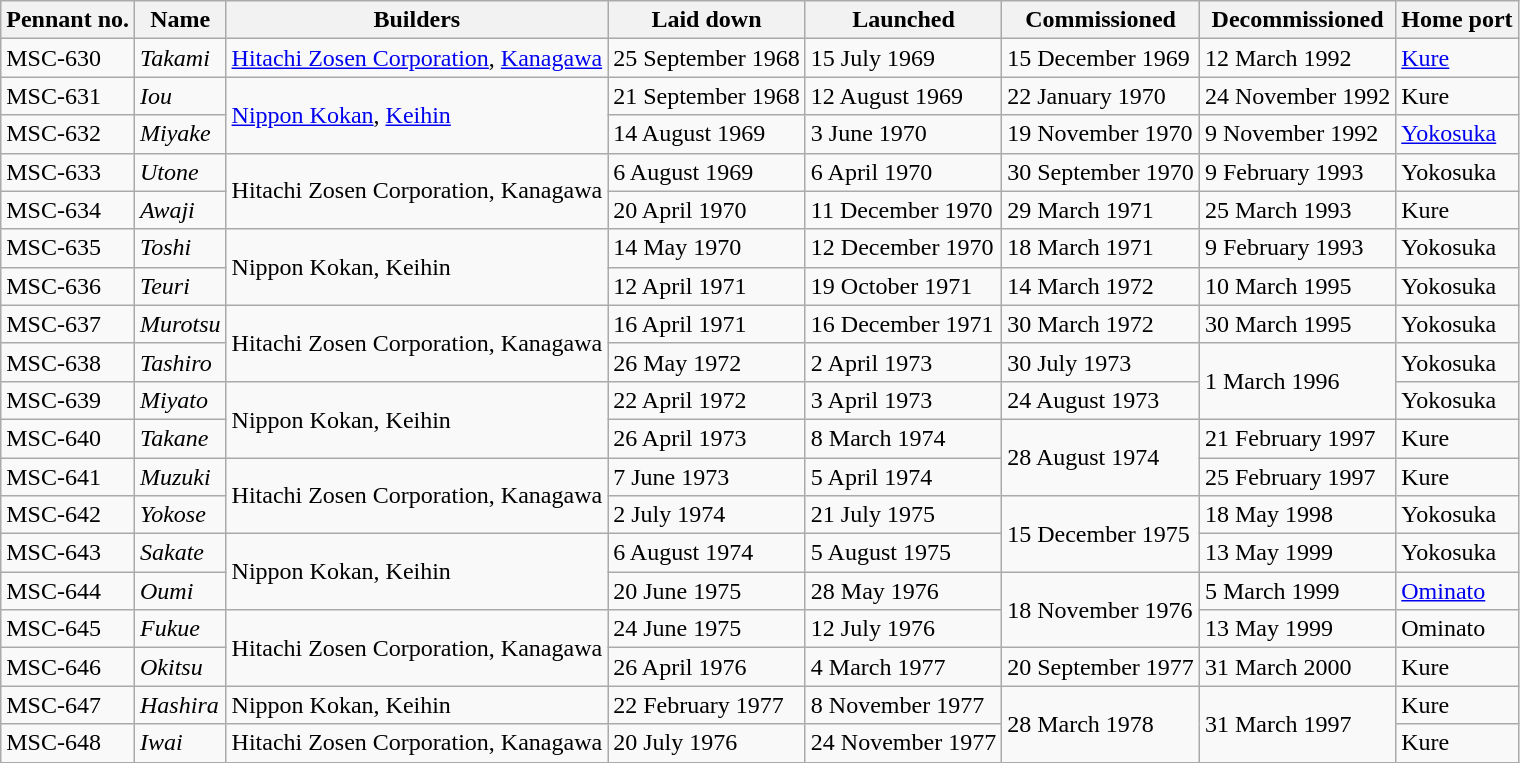<table class="wikitable">
<tr>
<th>Pennant no.</th>
<th>Name</th>
<th>Builders</th>
<th>Laid down</th>
<th>Launched</th>
<th>Commissioned</th>
<th>Decommissioned</th>
<th>Home port</th>
</tr>
<tr>
<td>MSC-630</td>
<td><em>Takami</em></td>
<td><a href='#'>Hitachi Zosen Corporation</a>, <a href='#'>Kanagawa</a></td>
<td>25 September 1968</td>
<td>15 July 1969</td>
<td>15 December 1969</td>
<td>12 March 1992</td>
<td><a href='#'>Kure</a></td>
</tr>
<tr>
<td>MSC-631</td>
<td><em>Iou</em></td>
<td rowspan="2"><a href='#'>Nippon Kokan</a>, <a href='#'>Keihin</a></td>
<td>21 September 1968</td>
<td>12 August 1969</td>
<td>22 January 1970</td>
<td>24 November 1992</td>
<td>Kure</td>
</tr>
<tr>
<td>MSC-632</td>
<td><em>Miyake</em></td>
<td>14 August 1969</td>
<td>3 June 1970</td>
<td>19 November 1970</td>
<td>9 November 1992</td>
<td><a href='#'>Yokosuka</a></td>
</tr>
<tr>
<td>MSC-633</td>
<td><em>Utone</em></td>
<td rowspan="2">Hitachi Zosen Corporation, Kanagawa</td>
<td>6 August 1969</td>
<td>6 April 1970</td>
<td>30 September 1970</td>
<td>9 February 1993</td>
<td>Yokosuka</td>
</tr>
<tr>
<td>MSC-634</td>
<td><em>Awaji</em></td>
<td>20 April 1970</td>
<td>11 December 1970</td>
<td>29 March 1971</td>
<td>25 March 1993</td>
<td>Kure</td>
</tr>
<tr>
<td>MSC-635</td>
<td><em>Toshi</em></td>
<td rowspan="2">Nippon Kokan, Keihin</td>
<td>14 May 1970</td>
<td>12 December 1970</td>
<td>18 March 1971</td>
<td>9 February 1993</td>
<td>Yokosuka</td>
</tr>
<tr>
<td>MSC-636</td>
<td><em>Teuri</em></td>
<td>12 April 1971</td>
<td>19 October 1971</td>
<td>14 March 1972</td>
<td>10 March 1995</td>
<td>Yokosuka</td>
</tr>
<tr>
<td>MSC-637</td>
<td><em>Murotsu</em></td>
<td rowspan="2">Hitachi Zosen Corporation, Kanagawa</td>
<td>16 April 1971</td>
<td>16 December 1971</td>
<td>30 March 1972</td>
<td>30 March 1995</td>
<td>Yokosuka</td>
</tr>
<tr>
<td>MSC-638</td>
<td><em>Tashiro</em></td>
<td>26 May 1972</td>
<td>2 April 1973</td>
<td>30 July 1973</td>
<td rowspan="2">1 March 1996</td>
<td>Yokosuka</td>
</tr>
<tr>
<td>MSC-639</td>
<td><em>Miyato</em></td>
<td rowspan="2">Nippon Kokan, Keihin</td>
<td>22 April 1972</td>
<td>3 April 1973</td>
<td>24 August 1973</td>
<td>Yokosuka</td>
</tr>
<tr>
<td>MSC-640</td>
<td><em>Takane</em></td>
<td>26 April 1973</td>
<td>8 March 1974</td>
<td rowspan="2">28 August 1974</td>
<td>21 February 1997</td>
<td>Kure</td>
</tr>
<tr>
<td>MSC-641</td>
<td><em>Muzuki</em></td>
<td rowspan="2">Hitachi Zosen Corporation, Kanagawa</td>
<td>7 June 1973</td>
<td>5 April 1974</td>
<td>25 February 1997</td>
<td>Kure</td>
</tr>
<tr>
<td>MSC-642</td>
<td><em>Yokose</em></td>
<td>2 July 1974</td>
<td>21 July 1975</td>
<td rowspan="2">15 December 1975</td>
<td>18 May 1998</td>
<td>Yokosuka</td>
</tr>
<tr>
<td>MSC-643</td>
<td><em>Sakate</em></td>
<td rowspan="2">Nippon Kokan, Keihin</td>
<td>6 August 1974</td>
<td>5 August 1975</td>
<td>13 May 1999</td>
<td>Yokosuka</td>
</tr>
<tr>
<td>MSC-644</td>
<td><em>Oumi</em></td>
<td>20 June 1975</td>
<td>28 May 1976</td>
<td rowspan="2">18 November 1976</td>
<td>5 March 1999</td>
<td><a href='#'>Ominato</a></td>
</tr>
<tr>
<td>MSC-645</td>
<td><em>Fukue</em></td>
<td rowspan="2">Hitachi Zosen Corporation, Kanagawa</td>
<td>24 June 1975</td>
<td>12 July 1976</td>
<td>13 May 1999</td>
<td>Ominato</td>
</tr>
<tr>
<td>MSC-646</td>
<td><em>Okitsu</em></td>
<td>26 April 1976</td>
<td>4 March 1977</td>
<td>20 September 1977</td>
<td>31 March 2000</td>
<td>Kure</td>
</tr>
<tr>
<td>MSC-647</td>
<td><em>Hashira</em></td>
<td>Nippon Kokan, Keihin</td>
<td>22 February 1977</td>
<td>8 November 1977</td>
<td rowspan="2">28 March 1978</td>
<td rowspan="2">31 March 1997</td>
<td>Kure</td>
</tr>
<tr>
<td>MSC-648</td>
<td><em>Iwai</em></td>
<td>Hitachi Zosen Corporation, Kanagawa</td>
<td>20 July 1976</td>
<td>24 November 1977</td>
<td>Kure</td>
</tr>
</table>
